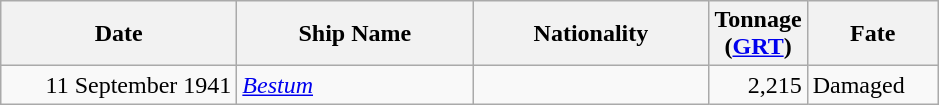<table class="wikitable sortable">
<tr>
<th width="150px">Date</th>
<th width="150px">Ship Name</th>
<th width="150px">Nationality</th>
<th width="25px">Tonnage<br>(<a href='#'>GRT</a>)</th>
<th width="80px">Fate</th>
</tr>
<tr>
<td align="right">11 September 1941</td>
<td align="left"><a href='#'><em>Bestum</em></a></td>
<td align="left"></td>
<td align="right">2,215</td>
<td align="left">Damaged</td>
</tr>
</table>
